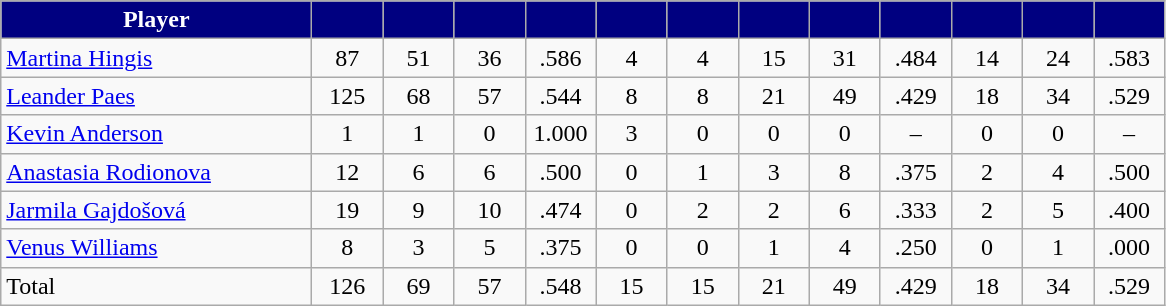<table class="wikitable" style="text-align:center">
<tr>
<th style="background:navy; color:#fff" width="200px">Player</th>
<th style="background:navy; color:#fff" width="40px"></th>
<th style="background:navy; color:#fff" width="40px"></th>
<th style="background:navy; color:#fff" width="40px"></th>
<th style="background:navy; color:#fff" width="40px"></th>
<th style="background:navy; color:#fff" width="40px"></th>
<th style="background:navy; color:#fff" width="40px"></th>
<th style="background:navy; color:#fff" width="40px"></th>
<th style="background:navy; color:#fff" width="40px"></th>
<th style="background:navy; color:#fff" width="40px"></th>
<th style="background:navy; color:#fff" width="40px"></th>
<th style="background:navy; color:#fff" width="40px"></th>
<th style="background:navy; color:#fff" width="40px"></th>
</tr>
<tr>
<td style="text-align:left"><a href='#'>Martina Hingis</a></td>
<td>87</td>
<td>51</td>
<td>36</td>
<td>.586</td>
<td>4</td>
<td>4</td>
<td>15</td>
<td>31</td>
<td>.484</td>
<td>14</td>
<td>24</td>
<td>.583</td>
</tr>
<tr>
<td style="text-align:left"><a href='#'>Leander Paes</a></td>
<td>125</td>
<td>68</td>
<td>57</td>
<td>.544</td>
<td>8</td>
<td>8</td>
<td>21</td>
<td>49</td>
<td>.429</td>
<td>18</td>
<td>34</td>
<td>.529</td>
</tr>
<tr>
<td style="text-align:left"><a href='#'>Kevin Anderson</a></td>
<td>1</td>
<td>1</td>
<td>0</td>
<td>1.000</td>
<td>3</td>
<td>0</td>
<td>0</td>
<td>0</td>
<td>–</td>
<td>0</td>
<td>0</td>
<td>–</td>
</tr>
<tr>
<td style="text-align:left"><a href='#'>Anastasia Rodionova</a></td>
<td>12</td>
<td>6</td>
<td>6</td>
<td>.500</td>
<td>0</td>
<td>1</td>
<td>3</td>
<td>8</td>
<td>.375</td>
<td>2</td>
<td>4</td>
<td>.500</td>
</tr>
<tr>
<td style="text-align:left"><a href='#'>Jarmila Gajdošová</a></td>
<td>19</td>
<td>9</td>
<td>10</td>
<td>.474</td>
<td>0</td>
<td>2</td>
<td>2</td>
<td>6</td>
<td>.333</td>
<td>2</td>
<td>5</td>
<td>.400</td>
</tr>
<tr>
<td style="text-align:left"><a href='#'>Venus Williams</a></td>
<td>8</td>
<td>3</td>
<td>5</td>
<td>.375</td>
<td>0</td>
<td>0</td>
<td>1</td>
<td>4</td>
<td>.250</td>
<td>0</td>
<td>1</td>
<td>.000</td>
</tr>
<tr>
<td style="text-align:left">Total</td>
<td>126</td>
<td>69</td>
<td>57</td>
<td>.548</td>
<td>15</td>
<td>15</td>
<td>21</td>
<td>49</td>
<td>.429</td>
<td>18</td>
<td>34</td>
<td>.529</td>
</tr>
</table>
